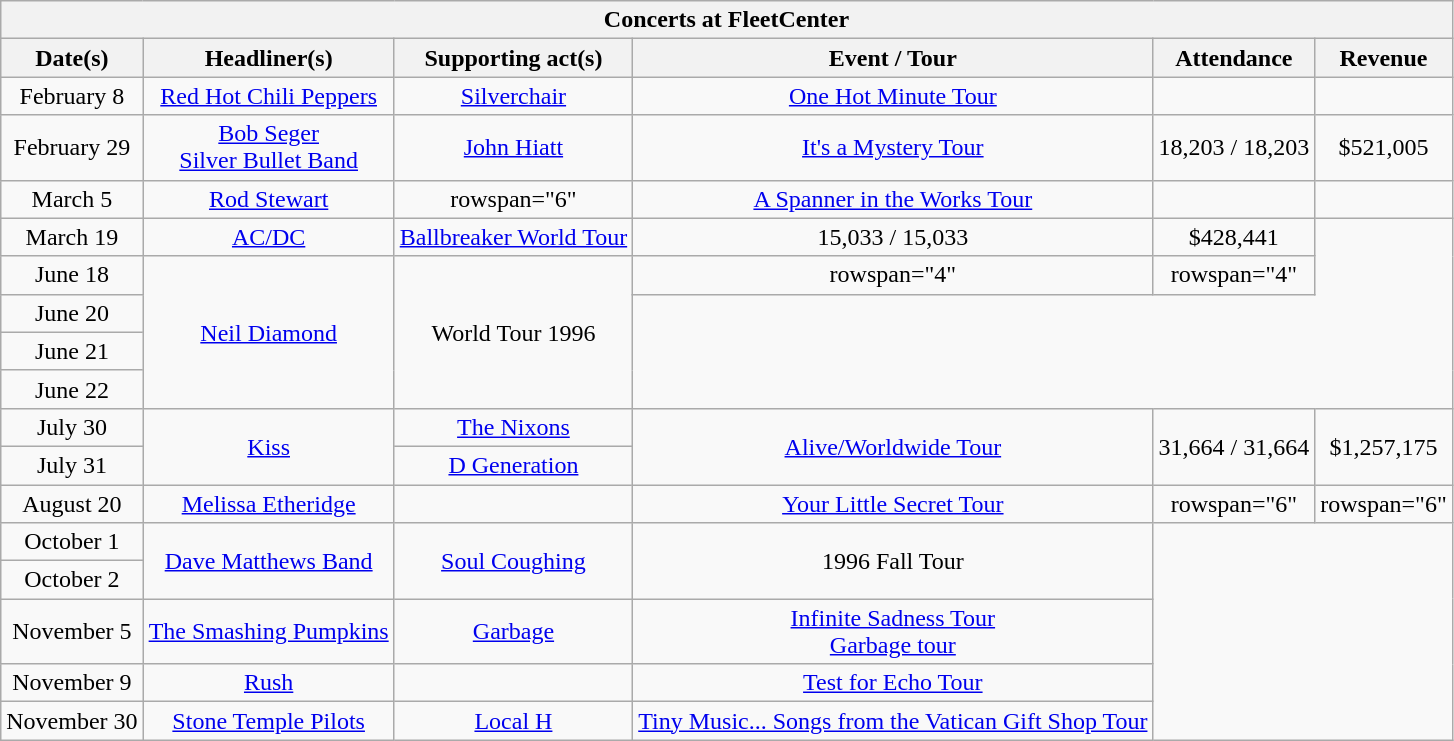<table class="wikitable mw-collapsible mw-collapsed" style="text-align:center;">
<tr>
<th colspan="6">Concerts at FleetCenter</th>
</tr>
<tr>
<th>Date(s)</th>
<th>Headliner(s)</th>
<th>Supporting act(s)</th>
<th>Event / Tour</th>
<th>Attendance</th>
<th>Revenue</th>
</tr>
<tr>
<td>February 8</td>
<td><a href='#'>Red Hot Chili Peppers</a></td>
<td><a href='#'>Silverchair</a></td>
<td><a href='#'>One Hot Minute Tour</a></td>
<td></td>
<td></td>
</tr>
<tr>
<td>February 29</td>
<td><a href='#'>Bob Seger</a><br><a href='#'>Silver Bullet Band</a></td>
<td><a href='#'>John Hiatt</a></td>
<td><a href='#'>It's a Mystery Tour</a></td>
<td>18,203 / 18,203</td>
<td>$521,005</td>
</tr>
<tr>
<td>March 5</td>
<td><a href='#'>Rod Stewart</a></td>
<td>rowspan="6" </td>
<td><a href='#'>A Spanner in the Works Tour</a></td>
<td></td>
<td></td>
</tr>
<tr>
<td>March 19</td>
<td><a href='#'>AC/DC</a></td>
<td><a href='#'>Ballbreaker World Tour</a></td>
<td>15,033 / 15,033</td>
<td>$428,441</td>
</tr>
<tr>
<td>June 18</td>
<td rowspan="4"><a href='#'>Neil Diamond</a></td>
<td rowspan="4">World Tour 1996</td>
<td>rowspan="4" </td>
<td>rowspan="4" </td>
</tr>
<tr>
<td>June 20</td>
</tr>
<tr>
<td>June 21</td>
</tr>
<tr>
<td>June 22</td>
</tr>
<tr>
<td>July 30</td>
<td rowspan="2"><a href='#'>Kiss</a></td>
<td><a href='#'>The Nixons</a></td>
<td rowspan="2"><a href='#'>Alive/Worldwide Tour</a></td>
<td rowspan="2">31,664 / 31,664</td>
<td rowspan="2">$1,257,175</td>
</tr>
<tr>
<td>July 31</td>
<td><a href='#'>D Generation</a></td>
</tr>
<tr>
<td>August 20</td>
<td><a href='#'>Melissa Etheridge</a></td>
<td></td>
<td><a href='#'>Your Little Secret Tour</a></td>
<td>rowspan="6" </td>
<td>rowspan="6" </td>
</tr>
<tr>
<td>October 1</td>
<td rowspan="2"><a href='#'>Dave Matthews Band</a></td>
<td rowspan="2"><a href='#'>Soul Coughing</a></td>
<td rowspan="2">1996 Fall Tour</td>
</tr>
<tr>
<td>October 2</td>
</tr>
<tr>
<td>November 5</td>
<td><a href='#'>The Smashing Pumpkins</a></td>
<td><a href='#'>Garbage</a></td>
<td><a href='#'>Infinite Sadness Tour</a><br><a href='#'>Garbage tour</a></td>
</tr>
<tr>
<td>November 9</td>
<td><a href='#'>Rush</a></td>
<td></td>
<td><a href='#'>Test for Echo Tour</a></td>
</tr>
<tr>
<td>November 30</td>
<td><a href='#'>Stone Temple Pilots</a></td>
<td><a href='#'>Local H</a></td>
<td><a href='#'>Tiny Music... Songs from the Vatican Gift Shop Tour</a></td>
</tr>
</table>
